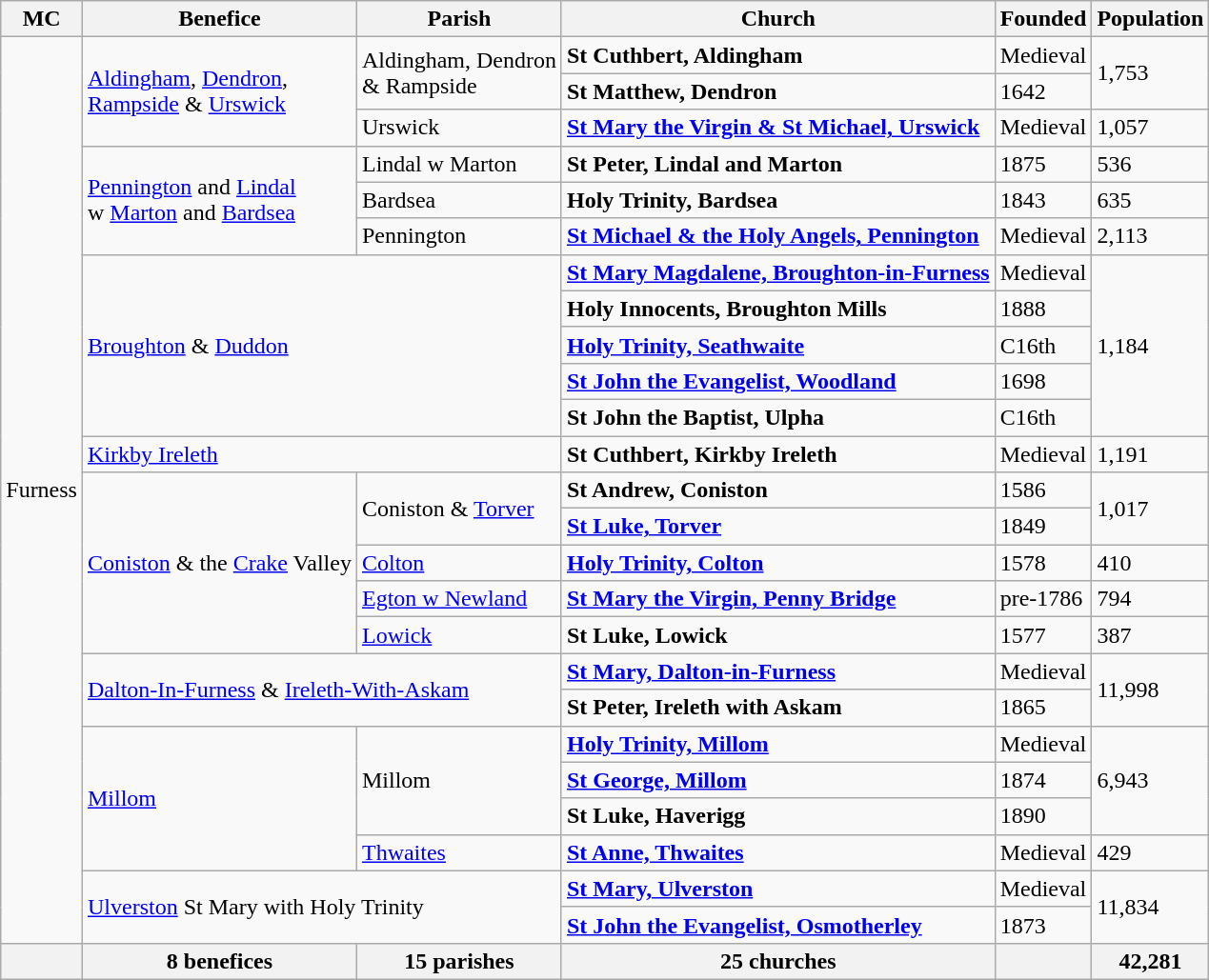<table class="wikitable">
<tr>
<th>MC</th>
<th>Benefice</th>
<th>Parish</th>
<th>Church</th>
<th>Founded</th>
<th>Population</th>
</tr>
<tr>
<td rowspan="25">Furness</td>
<td rowspan="3"><a href='#'>Aldingham</a>, <a href='#'>Dendron</a>,<br><a href='#'>Rampside</a> & <a href='#'>Urswick</a></td>
<td rowspan="2">Aldingham, Dendron <br>& Rampside</td>
<td><strong>St Cuthbert, Aldingham</strong></td>
<td>Medieval</td>
<td rowspan="2">1,753</td>
</tr>
<tr>
<td><strong>St Matthew, Dendron</strong></td>
<td>1642</td>
</tr>
<tr>
<td>Urswick</td>
<td><a href='#'><strong>St Mary the Virgin & St Michael, Urswick</strong></a></td>
<td>Medieval</td>
<td>1,057</td>
</tr>
<tr>
<td rowspan="3"><a href='#'>Pennington</a> and <a href='#'>Lindal</a> <br>w <a href='#'>Marton</a> and <a href='#'>Bardsea</a></td>
<td>Lindal w Marton</td>
<td><strong>St Peter, Lindal and Marton</strong></td>
<td>1875</td>
<td>536</td>
</tr>
<tr>
<td>Bardsea</td>
<td><strong>Holy Trinity, Bardsea</strong></td>
<td>1843</td>
<td>635</td>
</tr>
<tr>
<td>Pennington</td>
<td><a href='#'><strong>St Michael & the Holy Angels, Pennington</strong></a></td>
<td>Medieval</td>
<td>2,113</td>
</tr>
<tr>
<td colspan="2" rowspan="5"><a href='#'>Broughton</a> & <a href='#'>Duddon</a></td>
<td><a href='#'><strong>St Mary Magdalene, Broughton-in-Furness</strong></a></td>
<td>Medieval</td>
<td rowspan="5">1,184</td>
</tr>
<tr>
<td><strong>Holy Innocents, Broughton Mills</strong></td>
<td>1888</td>
</tr>
<tr>
<td><a href='#'><strong>Holy Trinity, Seathwaite</strong></a></td>
<td>C16th</td>
</tr>
<tr>
<td><a href='#'><strong>St John the Evangelist, Woodland</strong></a></td>
<td>1698</td>
</tr>
<tr>
<td><strong>St John the Baptist, Ulpha</strong></td>
<td>C16th</td>
</tr>
<tr>
<td colspan="2"><a href='#'>Kirkby Ireleth</a></td>
<td><strong>St Cuthbert, Kirkby Ireleth</strong></td>
<td>Medieval</td>
<td>1,191</td>
</tr>
<tr>
<td rowspan="5"><a href='#'>Coniston</a> & the <a href='#'>Crake</a> Valley</td>
<td rowspan="2">Coniston & <a href='#'>Torver</a></td>
<td><strong>St Andrew, Coniston</strong></td>
<td>1586</td>
<td rowspan="2">1,017</td>
</tr>
<tr>
<td><a href='#'><strong>St Luke, Torver</strong></a></td>
<td>1849</td>
</tr>
<tr>
<td><a href='#'>Colton</a></td>
<td><a href='#'><strong>Holy Trinity, Colton</strong></a></td>
<td>1578</td>
<td>410</td>
</tr>
<tr>
<td><a href='#'>Egton w Newland</a></td>
<td><a href='#'><strong>St Mary the Virgin, Penny Bridge</strong></a></td>
<td>pre-1786</td>
<td>794</td>
</tr>
<tr>
<td><a href='#'>Lowick</a></td>
<td><strong>St Luke, Lowick</strong></td>
<td>1577</td>
<td>387</td>
</tr>
<tr>
<td colspan="2" rowspan="2"><a href='#'>Dalton-In-Furness</a> & <a href='#'>Ireleth-With-Askam</a></td>
<td><a href='#'><strong>St Mary, Dalton-in-Furness</strong></a></td>
<td>Medieval</td>
<td rowspan="2">11,998</td>
</tr>
<tr>
<td><strong>St Peter, Ireleth with Askam</strong></td>
<td>1865</td>
</tr>
<tr>
<td rowspan="4"><a href='#'>Millom</a></td>
<td rowspan="3">Millom</td>
<td><a href='#'><strong>Holy Trinity, Millom</strong></a></td>
<td>Medieval</td>
<td rowspan="3">6,943</td>
</tr>
<tr>
<td><a href='#'><strong>St George, Millom</strong></a></td>
<td>1874</td>
</tr>
<tr>
<td><strong>St Luke, Haverigg</strong></td>
<td>1890</td>
</tr>
<tr>
<td><a href='#'>Thwaites</a></td>
<td><a href='#'><strong>St Anne, Thwaites</strong></a></td>
<td>Medieval</td>
<td>429</td>
</tr>
<tr>
<td colspan="2" rowspan="2"><a href='#'>Ulverston</a> St Mary with Holy Trinity</td>
<td><a href='#'><strong>St Mary, Ulverston</strong></a></td>
<td>Medieval</td>
<td rowspan="2">11,834</td>
</tr>
<tr>
<td><a href='#'><strong>St John the Evangelist, Osmotherley</strong></a></td>
<td>1873</td>
</tr>
<tr>
<th></th>
<th>8 benefices</th>
<th>15 parishes</th>
<th>25 churches</th>
<th></th>
<th>42,281</th>
</tr>
</table>
